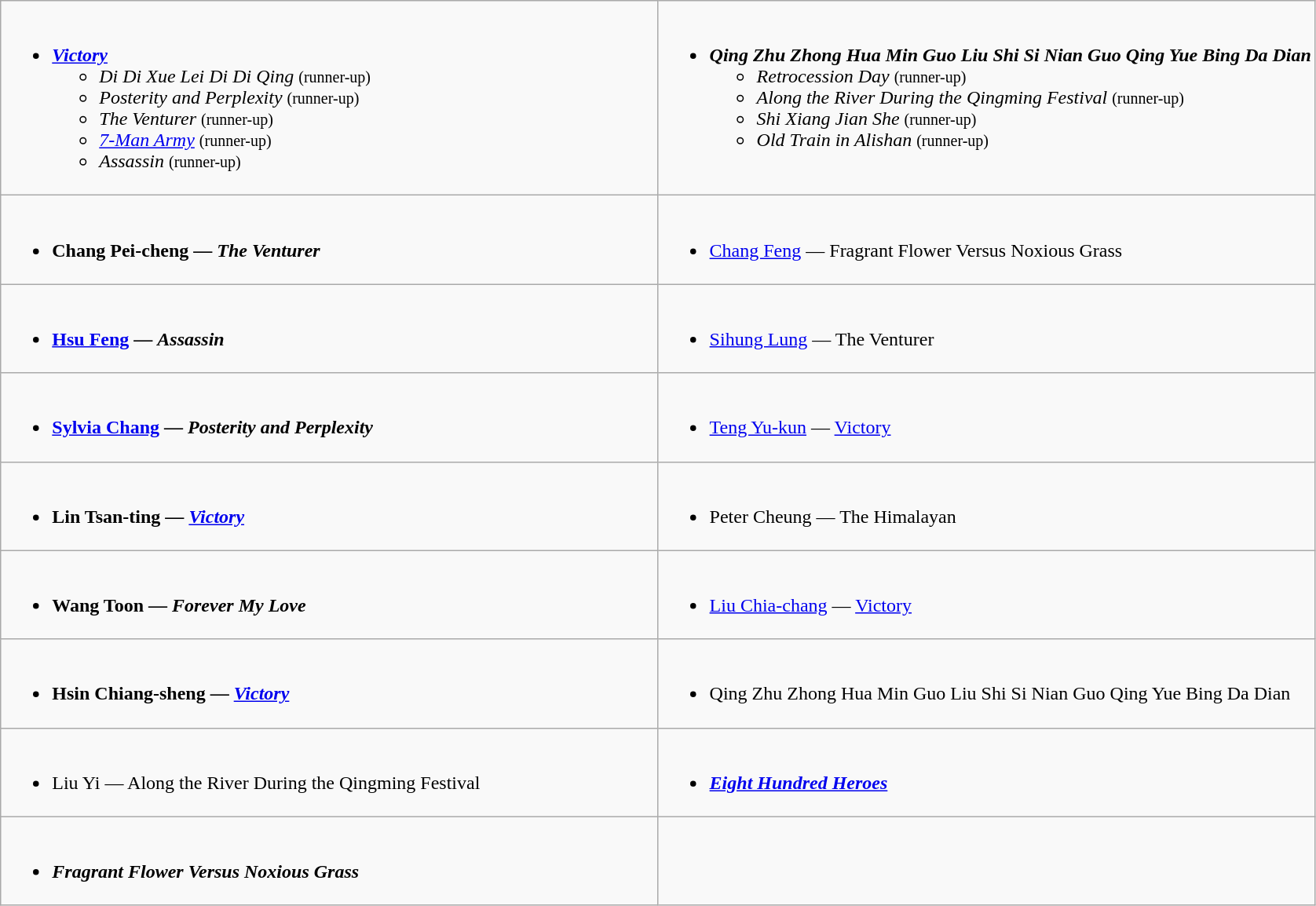<table class=wikitable>
<tr>
<td valign="top" width="50%"><br><ul><li><strong><em><a href='#'>Victory</a></em></strong><ul><li><em>Di Di Xue Lei Di Di Qing</em> <small>(runner-up)</small></li><li><em>Posterity and Perplexity</em> <small>(runner-up)</small></li><li><em>The Venturer</em> <small>(runner-up)</small></li><li><em><a href='#'>7-Man Army</a></em> <small>(runner-up)</small></li><li><em>Assassin</em> <small>(runner-up)</small></li></ul></li></ul></td>
<td valign="top" width="50%"><br><ul><li><strong><em>Qing Zhu Zhong Hua Min Guo Liu Shi Si Nian Guo Qing Yue Bing Da Dian</em></strong><ul><li><em>Retrocession Day</em> <small>(runner-up)</small></li><li><em>Along the River During the Qingming Festival</em> <small>(runner-up)</small></li><li><em>Shi Xiang Jian She</em> <small>(runner-up)</small></li><li><em>Old Train in Alishan</em> <small>(runner-up)</small></li></ul></li></ul></td>
</tr>
<tr>
<td valign="top" width="50%"><br><ul><li><strong>Chang Pei-cheng — <em>The Venturer<strong><em></li></ul></td>
<td valign="top" width="50%"><br><ul><li></strong><a href='#'>Chang Feng</a> — </em>Fragrant Flower Versus Noxious Grass</em></strong></li></ul></td>
</tr>
<tr>
<td valign="top" width="50%"><br><ul><li><strong><a href='#'>Hsu Feng</a> — <em>Assassin<strong><em></li></ul></td>
<td valign="top" width="50%"><br><ul><li></strong><a href='#'>Sihung Lung</a> — </em>The Venturer</em></strong></li></ul></td>
</tr>
<tr>
<td valign="top" width="50%"><br><ul><li><strong><a href='#'>Sylvia Chang</a> — <em>Posterity and Perplexity<strong><em></li></ul></td>
<td valign="top" width="50%"><br><ul><li></strong><a href='#'>Teng Yu-kun</a> — </em><a href='#'>Victory</a></em></strong></li></ul></td>
</tr>
<tr>
<td valign="top" width="50%"><br><ul><li><strong>Lin Tsan-ting — <em><a href='#'>Victory</a><strong><em></li></ul></td>
<td valign="top" width="50%"><br><ul><li></strong>Peter Cheung — </em>The Himalayan</em></strong></li></ul></td>
</tr>
<tr>
<td valign="top" width="50%"><br><ul><li><strong>Wang Toon — <em>Forever My Love<strong><em></li></ul></td>
<td valign="top" width="50%"><br><ul><li></strong><a href='#'>Liu Chia-chang</a> — </em><a href='#'>Victory</a></em></strong></li></ul></td>
</tr>
<tr>
<td valign="top" width="50%"><br><ul><li><strong>Hsin Chiang-sheng — <em><a href='#'>Victory</a><strong><em></li></ul></td>
<td valign="top" width="50%"><br><ul><li></em></strong>Qing Zhu Zhong Hua Min Guo Liu Shi Si Nian Guo Qing Yue Bing Da Dian<strong><em></li></ul></td>
</tr>
<tr>
<td valign="top" width="50%"><br><ul><li></strong>Liu Yi — </em>Along the River During the Qingming Festival</em></strong></li></ul></td>
<td valign="top" width="50%"><br><ul><li><strong><em><a href='#'>Eight Hundred Heroes</a></em></strong></li></ul></td>
</tr>
<tr>
<td valign="top" width="50%"><br><ul><li><strong><em>Fragrant Flower Versus Noxious Grass</em></strong></li></ul></td>
</tr>
</table>
